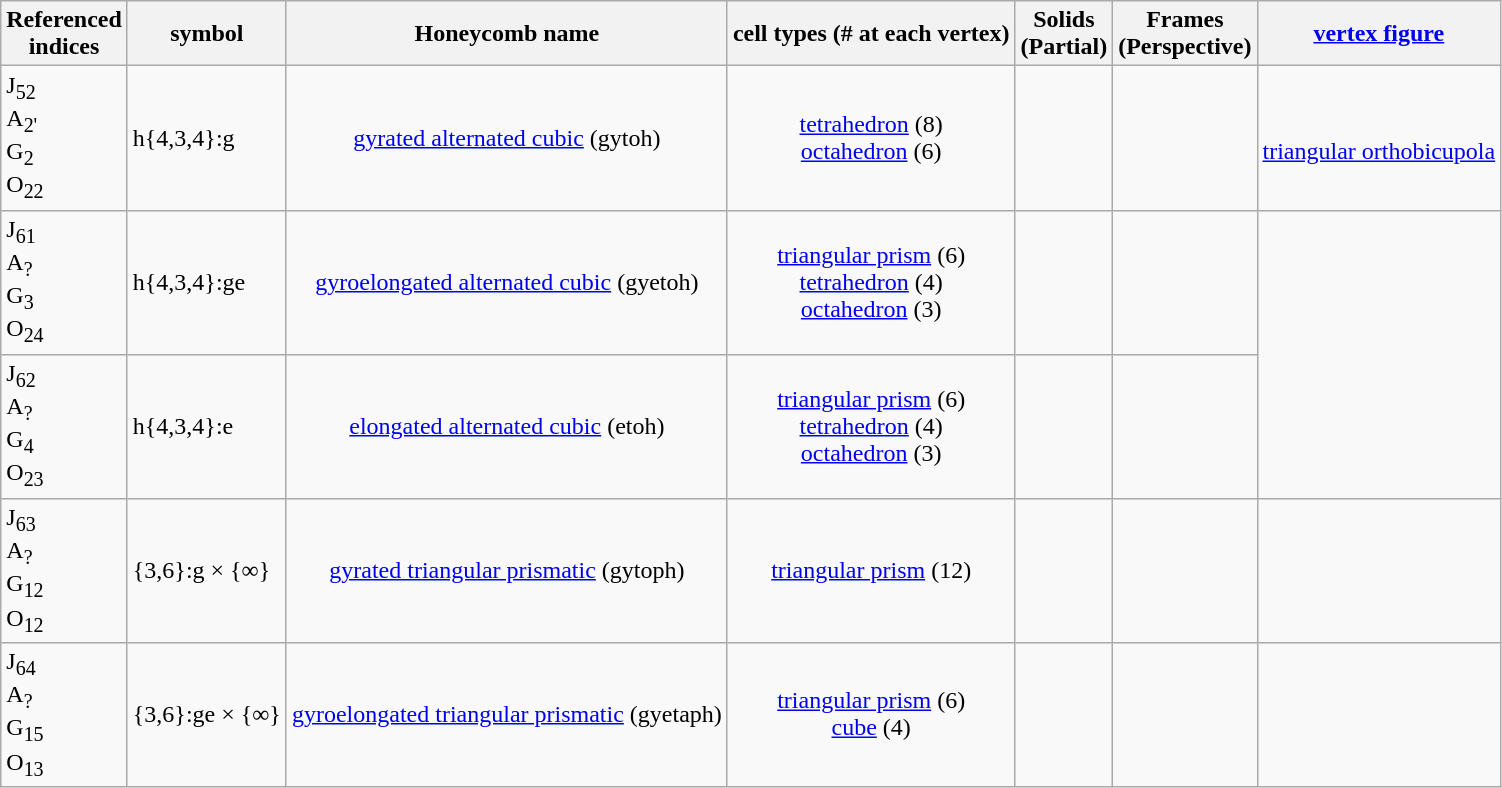<table class="wikitable">
<tr>
<th>Referenced<br>indices</th>
<th>symbol</th>
<th>Honeycomb name</th>
<th>cell types (# at each vertex)</th>
<th>Solids<br>(Partial)</th>
<th>Frames<br>(Perspective)</th>
<th><a href='#'>vertex figure</a></th>
</tr>
<tr>
<td>J<sub>52</sub><br>A<sub>2'</sub><br>G<sub>2</sub><br>O<sub>22</sub></td>
<td>h{4,3,4}:g</td>
<td align=center><a href='#'>gyrated alternated cubic</a> (gytoh)</td>
<td align=center><a href='#'>tetrahedron</a> (8)<br><a href='#'>octahedron</a> (6)</td>
<td></td>
<td></td>
<td><br> <a href='#'>triangular orthobicupola</a></td>
</tr>
<tr>
<td>J<sub>61</sub><br>A<sub>?</sub><br>G<sub>3</sub><br>O<sub>24</sub></td>
<td>h{4,3,4}:ge</td>
<td align=center><a href='#'>gyroelongated alternated cubic</a> (gyetoh)</td>
<td align=center><a href='#'>triangular prism</a> (6)<br><a href='#'>tetrahedron</a> (4)<br><a href='#'>octahedron</a> (3)</td>
<td></td>
<td></td>
<td rowspan=2></td>
</tr>
<tr>
<td>J<sub>62</sub><br>A<sub>?</sub><br>G<sub>4</sub><br>O<sub>23</sub></td>
<td>h{4,3,4}:e</td>
<td align=center><a href='#'>elongated alternated cubic</a> (etoh)</td>
<td align=center><a href='#'>triangular prism</a> (6)<br><a href='#'>tetrahedron</a> (4)<br><a href='#'>octahedron</a> (3)</td>
<td></td>
<td></td>
</tr>
<tr>
<td>J<sub>63</sub><br>A<sub>?</sub><br>G<sub>12</sub><br>O<sub>12</sub></td>
<td>{3,6}:g × {∞}</td>
<td align=center><a href='#'>gyrated triangular prismatic</a> (gytoph)</td>
<td align=center><a href='#'>triangular prism</a> (12)</td>
<td></td>
<td></td>
<td></td>
</tr>
<tr>
<td>J<sub>64</sub><br>A<sub>?</sub><br>G<sub>15</sub><br>O<sub>13</sub></td>
<td>{3,6}:ge × {∞}</td>
<td align=center><a href='#'>gyroelongated triangular prismatic</a> (gyetaph)</td>
<td align=center><a href='#'>triangular prism</a> (6)<br><a href='#'>cube</a> (4)</td>
<td></td>
<td></td>
<td></td>
</tr>
</table>
